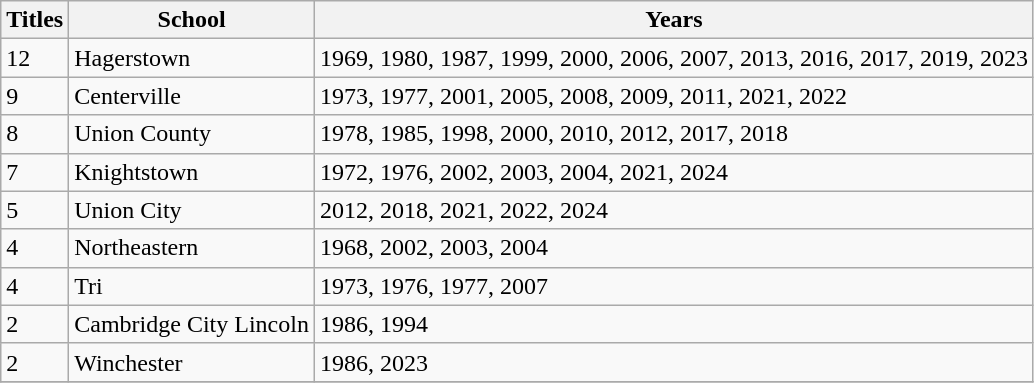<table class="wikitable">
<tr>
<th>Titles</th>
<th>School</th>
<th>Years</th>
</tr>
<tr>
<td>12</td>
<td>Hagerstown</td>
<td>1969, 1980, 1987, 1999, 2000, 2006, 2007, 2013, 2016, 2017, 2019, 2023</td>
</tr>
<tr>
<td>9</td>
<td>Centerville</td>
<td>1973, 1977, 2001, 2005, 2008, 2009, 2011, 2021, 2022</td>
</tr>
<tr>
<td>8</td>
<td>Union County</td>
<td>1978, 1985, 1998, 2000, 2010, 2012, 2017, 2018</td>
</tr>
<tr>
<td>7</td>
<td>Knightstown</td>
<td>1972, 1976, 2002, 2003, 2004, 2021, 2024</td>
</tr>
<tr>
<td>5</td>
<td>Union City</td>
<td>2012, 2018, 2021, 2022, 2024</td>
</tr>
<tr>
<td>4</td>
<td>Northeastern</td>
<td>1968, 2002, 2003, 2004</td>
</tr>
<tr>
<td>4</td>
<td>Tri</td>
<td>1973, 1976, 1977, 2007</td>
</tr>
<tr>
<td>2</td>
<td>Cambridge City Lincoln</td>
<td>1986, 1994</td>
</tr>
<tr>
<td>2</td>
<td>Winchester</td>
<td>1986, 2023</td>
</tr>
<tr>
</tr>
</table>
